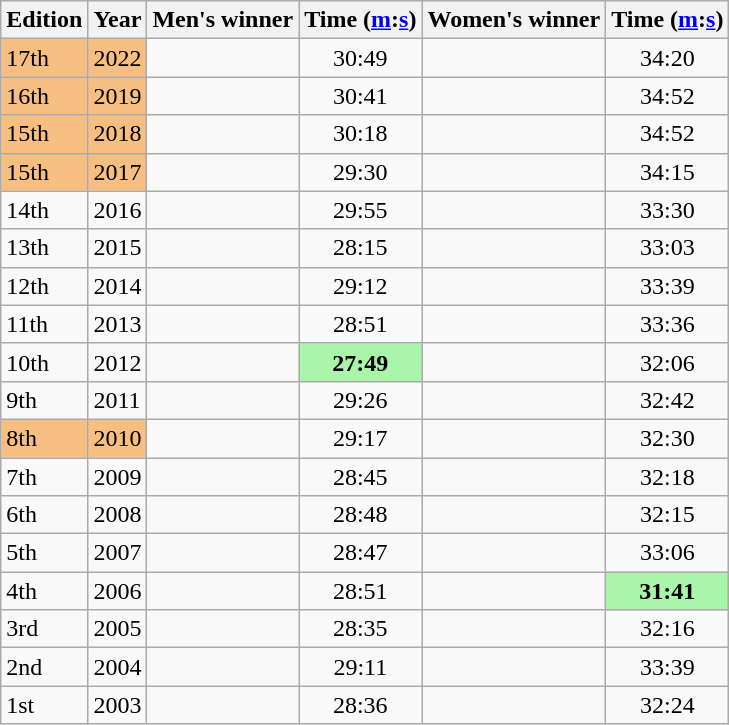<table class="wikitable">
<tr>
<th>Edition</th>
<th>Year</th>
<th>Men's winner</th>
<th>Time (<a href='#'>m</a>:<a href='#'>s</a>)</th>
<th>Women's winner</th>
<th>Time (<a href='#'>m</a>:<a href='#'>s</a>)</th>
</tr>
<tr>
<td bgcolor=#F7BE81>17th</td>
<td bgcolor=#F7BE81>2022</td>
<td></td>
<td align=center>30:49</td>
<td></td>
<td align=center>34:20</td>
</tr>
<tr>
<td bgcolor=#F7BE81>16th</td>
<td bgcolor=#F7BE81>2019</td>
<td></td>
<td align=center>30:41</td>
<td></td>
<td align=center>34:52</td>
</tr>
<tr>
<td bgcolor=#F7BE81>15th</td>
<td bgcolor=#F7BE81>2018</td>
<td></td>
<td align=center>30:18</td>
<td></td>
<td align=center>34:52</td>
</tr>
<tr>
<td bgcolor=#F7BE81>15th</td>
<td bgcolor=#F7BE81>2017</td>
<td></td>
<td align=center>29:30</td>
<td></td>
<td align=center>34:15</td>
</tr>
<tr>
<td>14th</td>
<td>2016</td>
<td></td>
<td align=center>29:55</td>
<td></td>
<td align=center>33:30</td>
</tr>
<tr>
<td>13th</td>
<td>2015</td>
<td></td>
<td align=center>28:15</td>
<td></td>
<td align=center>33:03</td>
</tr>
<tr>
<td>12th</td>
<td>2014</td>
<td></td>
<td align=center>29:12</td>
<td></td>
<td align=center>33:39</td>
</tr>
<tr>
<td>11th</td>
<td>2013</td>
<td></td>
<td align=center>28:51</td>
<td></td>
<td align=center>33:36</td>
</tr>
<tr>
<td>10th</td>
<td>2012</td>
<td></td>
<td bgcolor=#A9F5A9 align=center><strong>27:49</strong></td>
<td></td>
<td align=center>32:06</td>
</tr>
<tr>
<td>9th</td>
<td>2011</td>
<td></td>
<td align=center>29:26</td>
<td></td>
<td align=center>32:42</td>
</tr>
<tr>
<td bgcolor=#F7BE81>8th</td>
<td bgcolor=#F7BE81>2010</td>
<td></td>
<td align=center>29:17</td>
<td></td>
<td align=center>32:30</td>
</tr>
<tr>
<td>7th</td>
<td>2009</td>
<td></td>
<td align=center>28:45</td>
<td></td>
<td align=center>32:18</td>
</tr>
<tr>
<td>6th</td>
<td>2008</td>
<td></td>
<td align=center>28:48</td>
<td></td>
<td align=center>32:15</td>
</tr>
<tr>
<td>5th</td>
<td>2007</td>
<td></td>
<td align=center>28:47</td>
<td></td>
<td align=center>33:06</td>
</tr>
<tr>
<td>4th</td>
<td>2006</td>
<td></td>
<td align=center>28:51</td>
<td></td>
<td bgcolor=#A9F5A9 align=center><strong>31:41</strong></td>
</tr>
<tr>
<td>3rd</td>
<td>2005</td>
<td></td>
<td align=center>28:35</td>
<td></td>
<td align=center>32:16</td>
</tr>
<tr>
<td>2nd</td>
<td>2004</td>
<td></td>
<td align=center>29:11</td>
<td></td>
<td align=center>33:39</td>
</tr>
<tr>
<td>1st</td>
<td>2003</td>
<td></td>
<td align=center>28:36</td>
<td></td>
<td align=center>32:24</td>
</tr>
</table>
